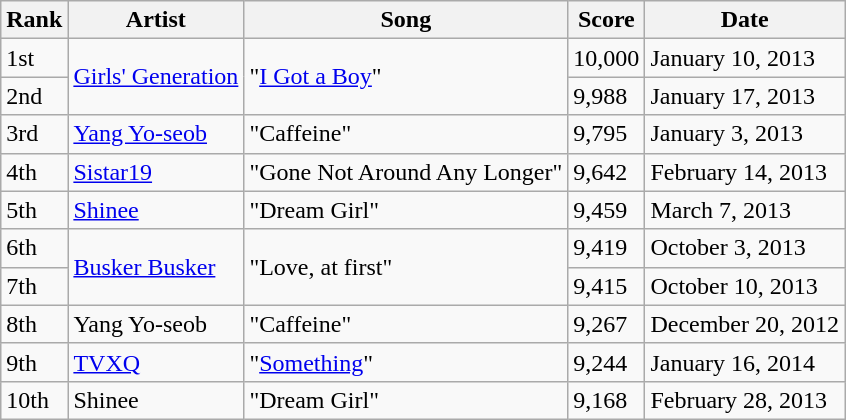<table class="wikitable">
<tr>
<th style=text-align:center>Rank</th>
<th style=text-align:center>Artist</th>
<th style=text-align:center>Song</th>
<th style=text-align:center>Score</th>
<th style=text-align:center>Date</th>
</tr>
<tr>
<td>1st</td>
<td rowspan="2"><a href='#'>Girls' Generation</a></td>
<td rowspan="2">"<a href='#'>I Got a Boy</a>"</td>
<td>10,000</td>
<td>January 10, 2013</td>
</tr>
<tr>
<td>2nd</td>
<td>9,988</td>
<td>January 17, 2013</td>
</tr>
<tr>
<td>3rd</td>
<td><a href='#'>Yang Yo-seob</a></td>
<td>"Caffeine"</td>
<td>9,795</td>
<td>January 3, 2013</td>
</tr>
<tr>
<td>4th</td>
<td><a href='#'>Sistar19</a></td>
<td>"Gone Not Around Any Longer"</td>
<td>9,642</td>
<td>February 14, 2013</td>
</tr>
<tr>
<td>5th</td>
<td><a href='#'>Shinee</a></td>
<td>"Dream Girl"</td>
<td>9,459</td>
<td>March 7, 2013</td>
</tr>
<tr>
<td>6th</td>
<td rowspan="2"><a href='#'>Busker Busker</a></td>
<td rowspan="2">"Love, at first"</td>
<td>9,419</td>
<td>October 3, 2013</td>
</tr>
<tr>
<td>7th</td>
<td>9,415</td>
<td>October 10, 2013</td>
</tr>
<tr>
<td>8th</td>
<td>Yang Yo-seob</td>
<td>"Caffeine"</td>
<td>9,267</td>
<td>December 20, 2012</td>
</tr>
<tr>
<td>9th</td>
<td><a href='#'>TVXQ</a></td>
<td>"<a href='#'>Something</a>"</td>
<td>9,244</td>
<td>January 16, 2014</td>
</tr>
<tr>
<td>10th</td>
<td>Shinee</td>
<td>"Dream Girl"</td>
<td>9,168</td>
<td>February 28, 2013</td>
</tr>
</table>
